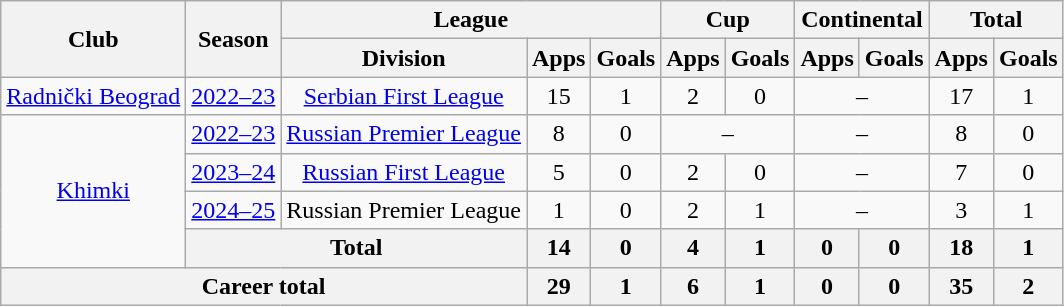<table class="wikitable" style="text-align: center;">
<tr>
<th rowspan=2>Club</th>
<th rowspan=2>Season</th>
<th colspan=3>League</th>
<th colspan=2>Cup</th>
<th colspan=2>Continental</th>
<th colspan=2>Total</th>
</tr>
<tr>
<th>Division</th>
<th>Apps</th>
<th>Goals</th>
<th>Apps</th>
<th>Goals</th>
<th>Apps</th>
<th>Goals</th>
<th>Apps</th>
<th>Goals</th>
</tr>
<tr>
<td><a href='#'>Radnički Beograd</a></td>
<td><a href='#'>2022–23</a></td>
<td><a href='#'>Serbian First League</a></td>
<td>15</td>
<td>1</td>
<td>2</td>
<td>0</td>
<td colspan=2>–</td>
<td>17</td>
<td>1</td>
</tr>
<tr>
<td rowspan="4"><a href='#'>Khimki</a></td>
<td><a href='#'>2022–23</a></td>
<td><a href='#'>Russian Premier League</a></td>
<td>8</td>
<td>0</td>
<td colspan=2>–</td>
<td colspan=2>–</td>
<td>8</td>
<td>0</td>
</tr>
<tr>
<td><a href='#'>2023–24</a></td>
<td><a href='#'>Russian First League</a></td>
<td>5</td>
<td>0</td>
<td>2</td>
<td>0</td>
<td colspan=2>–</td>
<td>7</td>
<td>0</td>
</tr>
<tr>
<td><a href='#'>2024–25</a></td>
<td>Russian Premier League</td>
<td>1</td>
<td>0</td>
<td>2</td>
<td>1</td>
<td colspan=2>–</td>
<td>3</td>
<td>1</td>
</tr>
<tr>
<th colspan=2>Total</th>
<th>14</th>
<th>0</th>
<th>4</th>
<th>1</th>
<th>0</th>
<th>0</th>
<th>18</th>
<th>1</th>
</tr>
<tr>
<th colspan=3>Career total</th>
<th>29</th>
<th>1</th>
<th>6</th>
<th>1</th>
<th>0</th>
<th>0</th>
<th>35</th>
<th>2</th>
</tr>
</table>
